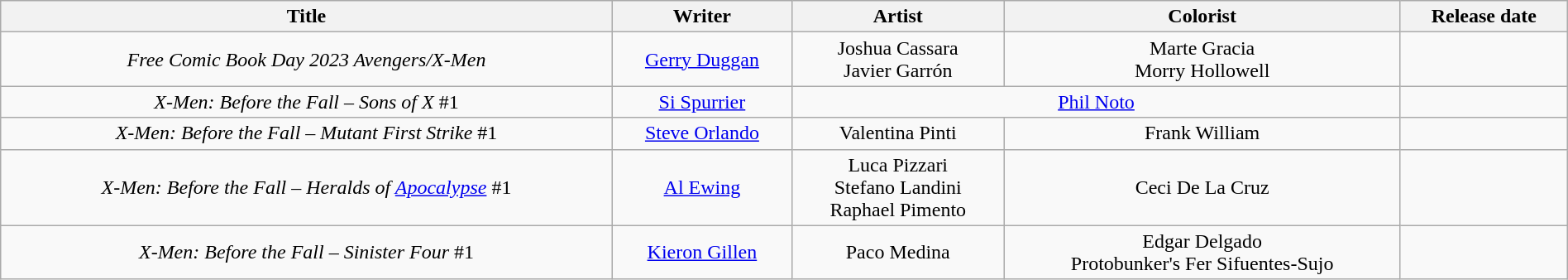<table class="wikitable" style="text-align:center; width:100%">
<tr>
<th scope="col">Title</th>
<th scope="col">Writer</th>
<th scope="col">Artist</th>
<th scope="col">Colorist</th>
<th scope="col">Release date</th>
</tr>
<tr>
<td><em>Free Comic Book Day 2023 Avengers/X-Men</em></td>
<td><a href='#'>Gerry Duggan</a></td>
<td>Joshua Cassara<br>Javier Garrón</td>
<td>Marte Gracia<br>Morry Hollowell</td>
<td></td>
</tr>
<tr>
<td><em>X-Men: Before the Fall – Sons of X</em> #1</td>
<td><a href='#'>Si Spurrier</a></td>
<td colspan="2"><a href='#'>Phil Noto</a></td>
<td></td>
</tr>
<tr>
<td><em>X-Men: Before the Fall – Mutant First Strike</em> #1</td>
<td><a href='#'>Steve Orlando</a></td>
<td>Valentina Pinti</td>
<td>Frank William</td>
<td></td>
</tr>
<tr>
<td><em>X-Men: Before the Fall – Heralds of <a href='#'>Apocalypse</a></em> #1</td>
<td><a href='#'>Al Ewing</a></td>
<td>Luca Pizzari<br>Stefano Landini<br>Raphael Pimento</td>
<td>Ceci De La Cruz</td>
<td></td>
</tr>
<tr>
<td><em>X-Men: Before the Fall – Sinister Four</em> #1</td>
<td><a href='#'>Kieron Gillen</a></td>
<td>Paco Medina</td>
<td>Edgar Delgado<br>Protobunker's Fer Sifuentes-Sujo</td>
<td></td>
</tr>
</table>
